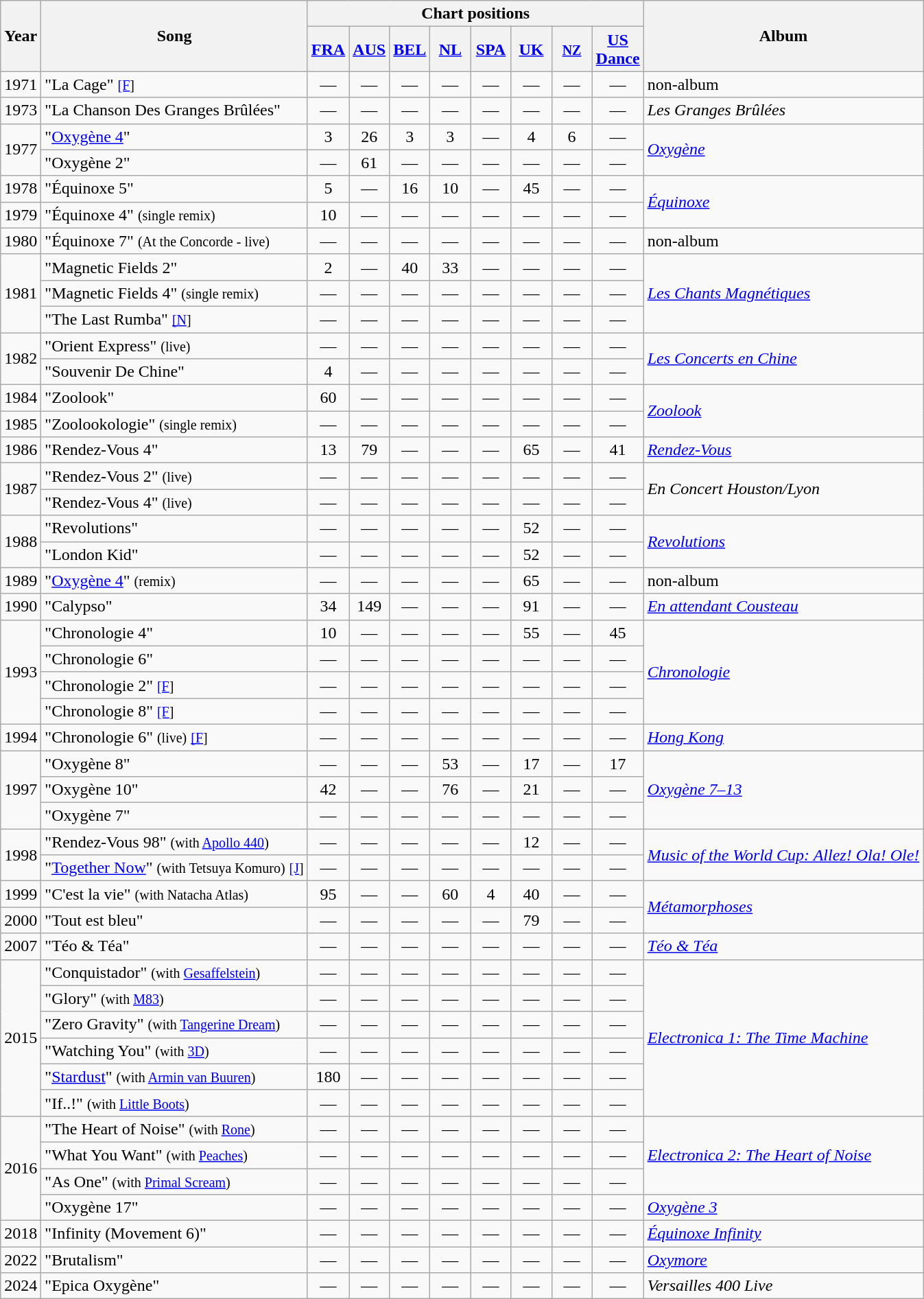<table class="wikitable">
<tr>
<th rowspan="2"><strong>Year</strong></th>
<th rowspan="2"><strong>Song</strong></th>
<th colspan="8"><strong>Chart positions</strong></th>
<th rowspan="2"><strong>Album</strong></th>
</tr>
<tr>
<th style="width:2em"><a href='#'>FRA</a><br></th>
<th style="width:2em"><a href='#'>AUS</a><br></th>
<th style="width:2em"><a href='#'>BEL</a><br></th>
<th style="width:2em"><a href='#'>NL</a><br></th>
<th style="width:2em"><a href='#'>SPA</a><br></th>
<th style="width:2em"><a href='#'>UK</a><br></th>
<th style="width:2em"><small><a href='#'>NZ</a></small><br></th>
<th style="width:2em"><a href='#'>US Dance</a><br></th>
</tr>
<tr>
<td>1971</td>
<td>"La Cage" <small><span></span><a href='#'>[F</a>]</small></td>
<td style="text-align:center;">—</td>
<td style="text-align:center;">—</td>
<td style="text-align:center;">—</td>
<td style="text-align:center;">—</td>
<td style="text-align:center;">—</td>
<td style="text-align:center;">—</td>
<td style="text-align:center;">—</td>
<td style="text-align:center;">—</td>
<td>non-album</td>
</tr>
<tr>
<td>1973</td>
<td>"La Chanson Des Granges Brûlées"</td>
<td style="text-align:center;">—</td>
<td style="text-align:center;">—</td>
<td style="text-align:center;">—</td>
<td style="text-align:center;">—</td>
<td style="text-align:center;">—</td>
<td style="text-align:center;">—</td>
<td style="text-align:center;">—</td>
<td style="text-align:center;">—</td>
<td><em>Les Granges Brûlées</em></td>
</tr>
<tr>
<td rowspan="2">1977</td>
<td>"<a href='#'>Oxygène 4</a>"</td>
<td style="text-align:center;">3</td>
<td style="text-align:center;">26</td>
<td style="text-align:center;">3</td>
<td style="text-align:center;">3</td>
<td style="text-align:center;">—</td>
<td style="text-align:center;">4</td>
<td style="text-align:center;">6</td>
<td style="text-align:center;">—</td>
<td rowspan="2"><em><a href='#'>Oxygène</a></em></td>
</tr>
<tr>
<td>"Oxygène 2"</td>
<td style="text-align:center;">—</td>
<td style="text-align:center;">61</td>
<td style="text-align:center;">—</td>
<td style="text-align:center;">—</td>
<td style="text-align:center;">—</td>
<td style="text-align:center;">—</td>
<td style="text-align:center;">—</td>
<td style="text-align:center;">—</td>
</tr>
<tr>
<td>1978</td>
<td>"Équinoxe 5"</td>
<td style="text-align:center;">5</td>
<td style="text-align:center;">—</td>
<td style="text-align:center;">16</td>
<td style="text-align:center;">10</td>
<td style="text-align:center;">—</td>
<td style="text-align:center;">45</td>
<td style="text-align:center;">—</td>
<td style="text-align:center;">—</td>
<td rowspan="2"><em><a href='#'>Équinoxe</a></em></td>
</tr>
<tr>
<td>1979</td>
<td>"Équinoxe 4"  <small>(single remix)</small></td>
<td style="text-align:center;">10</td>
<td style="text-align:center;">—</td>
<td style="text-align:center;">—</td>
<td style="text-align:center;">—</td>
<td style="text-align:center;">—</td>
<td style="text-align:center;">—</td>
<td style="text-align:center;">—</td>
<td style="text-align:center;">—</td>
</tr>
<tr>
<td>1980</td>
<td>"Équinoxe 7" <small>(At the Concorde - live)</small></td>
<td style="text-align:center;">—</td>
<td style="text-align:center;">—</td>
<td style="text-align:center;">—</td>
<td style="text-align:center;">—</td>
<td style="text-align:center;">—</td>
<td style="text-align:center;">—</td>
<td style="text-align:center;">—</td>
<td style="text-align:center;">—</td>
<td>non-album</td>
</tr>
<tr>
<td rowspan="3">1981</td>
<td>"Magnetic Fields 2"</td>
<td style="text-align:center;">2</td>
<td style="text-align:center;">—</td>
<td style="text-align:center;">40</td>
<td style="text-align:center;">33</td>
<td style="text-align:center;">—</td>
<td style="text-align:center;">—</td>
<td style="text-align:center;">—</td>
<td style="text-align:center;">—</td>
<td rowspan="3"><em><a href='#'>Les Chants Magnétiques</a></em></td>
</tr>
<tr>
<td>"Magnetic Fields 4" <small>(single remix)</small></td>
<td style="text-align:center;">—</td>
<td style="text-align:center;">—</td>
<td style="text-align:center;">—</td>
<td style="text-align:center;">—</td>
<td style="text-align:center;">—</td>
<td style="text-align:center;">—</td>
<td style="text-align:center;">—</td>
<td style="text-align:center;">—</td>
</tr>
<tr>
<td>"The Last Rumba" <small><span></span><a href='#'>[N</a>]</small></td>
<td style="text-align:center;">—</td>
<td style="text-align:center;">—</td>
<td style="text-align:center;">—</td>
<td style="text-align:center;">—</td>
<td style="text-align:center;">—</td>
<td style="text-align:center;">—</td>
<td style="text-align:center;">—</td>
<td style="text-align:center;">—</td>
</tr>
<tr>
<td rowspan="2">1982</td>
<td>"Orient Express" <small>(live)</small></td>
<td style="text-align:center;">—</td>
<td style="text-align:center;">—</td>
<td style="text-align:center;">—</td>
<td style="text-align:center;">—</td>
<td style="text-align:center;">—</td>
<td style="text-align:center;">—</td>
<td style="text-align:center;">—</td>
<td style="text-align:center;">—</td>
<td rowspan="2"><em><a href='#'>Les Concerts en Chine</a></em></td>
</tr>
<tr>
<td>"Souvenir De Chine"</td>
<td style="text-align:center;">4</td>
<td style="text-align:center;">—</td>
<td style="text-align:center;">—</td>
<td style="text-align:center;">—</td>
<td style="text-align:center;">—</td>
<td style="text-align:center;">—</td>
<td style="text-align:center;">—</td>
<td style="text-align:center;">—</td>
</tr>
<tr>
<td>1984</td>
<td>"Zoolook"</td>
<td style="text-align:center;">60</td>
<td style="text-align:center;">—</td>
<td style="text-align:center;">—</td>
<td style="text-align:center;">—</td>
<td style="text-align:center;">—</td>
<td style="text-align:center;">—</td>
<td style="text-align:center;">—</td>
<td style="text-align:center;">—</td>
<td rowspan="2"><em><a href='#'>Zoolook</a></em></td>
</tr>
<tr>
<td>1985</td>
<td>"Zoolookologie"  <small>(single remix)</small></td>
<td style="text-align:center;">—</td>
<td style="text-align:center;">—</td>
<td style="text-align:center;">—</td>
<td style="text-align:center;">—</td>
<td style="text-align:center;">—</td>
<td style="text-align:center;">—</td>
<td style="text-align:center;">—</td>
<td style="text-align:center;">—</td>
</tr>
<tr>
<td>1986</td>
<td>"Rendez-Vous 4"</td>
<td style="text-align:center;">13</td>
<td style="text-align:center;">79</td>
<td style="text-align:center;">—</td>
<td style="text-align:center;">—</td>
<td style="text-align:center;">—</td>
<td style="text-align:center;">65</td>
<td style="text-align:center;">—</td>
<td style="text-align:center;">41</td>
<td><em><a href='#'>Rendez-Vous</a></em></td>
</tr>
<tr>
<td rowspan="2">1987</td>
<td>"Rendez-Vous 2" <small>(live)</small></td>
<td style="text-align:center;">—</td>
<td style="text-align:center;">—</td>
<td style="text-align:center;">—</td>
<td style="text-align:center;">—</td>
<td style="text-align:center;">—</td>
<td style="text-align:center;">—</td>
<td style="text-align:center;">—</td>
<td style="text-align:center;">—</td>
<td rowspan="2"><em>En Concert Houston/Lyon</em></td>
</tr>
<tr>
<td>"Rendez-Vous 4" <small>(live)</small></td>
<td style="text-align:center;">—</td>
<td style="text-align:center;">—</td>
<td style="text-align:center;">—</td>
<td style="text-align:center;">—</td>
<td style="text-align:center;">—</td>
<td style="text-align:center;">—</td>
<td style="text-align:center;">—</td>
<td style="text-align:center;">—</td>
</tr>
<tr>
<td rowspan="2">1988</td>
<td>"Revolutions"</td>
<td style="text-align:center;">—</td>
<td style="text-align:center;">—</td>
<td style="text-align:center;">—</td>
<td style="text-align:center;">—</td>
<td style="text-align:center;">—</td>
<td style="text-align:center;">52</td>
<td style="text-align:center;">—</td>
<td style="text-align:center;">—</td>
<td rowspan="2"><em><a href='#'>Revolutions</a></em></td>
</tr>
<tr>
<td>"London Kid"</td>
<td style="text-align:center;">—</td>
<td style="text-align:center;">—</td>
<td style="text-align:center;">—</td>
<td style="text-align:center;">—</td>
<td style="text-align:center;">—</td>
<td style="text-align:center;">52</td>
<td style="text-align:center;">—</td>
<td style="text-align:center;">—</td>
</tr>
<tr>
<td>1989</td>
<td>"<a href='#'>Oxygène 4</a>" <small>(remix)</small></td>
<td style="text-align:center;">—</td>
<td style="text-align:center;">—</td>
<td style="text-align:center;">—</td>
<td style="text-align:center;">—</td>
<td style="text-align:center;">—</td>
<td style="text-align:center;">65</td>
<td style="text-align:center;">—</td>
<td style="text-align:center;">—</td>
<td>non-album</td>
</tr>
<tr>
<td>1990</td>
<td>"Calypso"</td>
<td style="text-align:center;">34</td>
<td style="text-align:center;">149</td>
<td style="text-align:center;">—</td>
<td style="text-align:center;">—</td>
<td style="text-align:center;">—</td>
<td style="text-align:center;">91</td>
<td style="text-align:center;">—</td>
<td style="text-align:center;">—</td>
<td><em><a href='#'>En attendant Cousteau</a></em></td>
</tr>
<tr>
<td rowspan="4">1993</td>
<td>"Chronologie 4"</td>
<td style="text-align:center;">10</td>
<td style="text-align:center;">—</td>
<td style="text-align:center;">—</td>
<td style="text-align:center;">—</td>
<td style="text-align:center;">—</td>
<td style="text-align:center;">55</td>
<td style="text-align:center;">—</td>
<td style="text-align:center;">45</td>
<td rowspan="4"><em><a href='#'>Chronologie</a></em></td>
</tr>
<tr>
<td>"Chronologie 6"</td>
<td style="text-align:center;">—</td>
<td style="text-align:center;">—</td>
<td style="text-align:center;">—</td>
<td style="text-align:center;">—</td>
<td style="text-align:center;">—</td>
<td style="text-align:center;">—</td>
<td style="text-align:center;">—</td>
<td style="text-align:center;">—</td>
</tr>
<tr>
<td>"Chronologie 2" <small><span></span><a href='#'>[F</a>]</small></td>
<td style="text-align:center;">—</td>
<td style="text-align:center;">—</td>
<td style="text-align:center;">—</td>
<td style="text-align:center;">—</td>
<td style="text-align:center;">—</td>
<td style="text-align:center;">—</td>
<td style="text-align:center;">—</td>
<td style="text-align:center;">—</td>
</tr>
<tr>
<td>"Chronologie 8" <small><span></span><a href='#'>[F</a>]</small></td>
<td style="text-align:center;">—</td>
<td style="text-align:center;">—</td>
<td style="text-align:center;">—</td>
<td style="text-align:center;">—</td>
<td style="text-align:center;">—</td>
<td style="text-align:center;">—</td>
<td style="text-align:center;">—</td>
<td style="text-align:center;">—</td>
</tr>
<tr>
<td>1994</td>
<td>"Chronologie 6" <small>(live)</small> <small><span></span><a href='#'>[F</a>]</small></td>
<td style="text-align:center;">—</td>
<td style="text-align:center;">—</td>
<td style="text-align:center;">—</td>
<td style="text-align:center;">—</td>
<td style="text-align:center;">—</td>
<td style="text-align:center;">—</td>
<td style="text-align:center;">—</td>
<td style="text-align:center;">—</td>
<td><em><a href='#'>Hong Kong</a></em></td>
</tr>
<tr>
<td rowspan="3">1997</td>
<td>"Oxygène 8"</td>
<td style="text-align:center;">—</td>
<td style="text-align:center;">—</td>
<td style="text-align:center;">—</td>
<td style="text-align:center;">53</td>
<td style="text-align:center;">—</td>
<td style="text-align:center;">17</td>
<td style="text-align:center;">—</td>
<td style="text-align:center;">17</td>
<td rowspan="3"><em><a href='#'>Oxygène 7–13</a></em></td>
</tr>
<tr>
<td>"Oxygène 10"</td>
<td style="text-align:center;">42</td>
<td style="text-align:center;">—</td>
<td style="text-align:center;">—</td>
<td style="text-align:center;">76</td>
<td style="text-align:center;">—</td>
<td style="text-align:center;">21</td>
<td style="text-align:center;">—</td>
<td style="text-align:center;">—</td>
</tr>
<tr>
<td>"Oxygène 7"</td>
<td style="text-align:center;">—</td>
<td style="text-align:center;">—</td>
<td style="text-align:center;">—</td>
<td style="text-align:center;">—</td>
<td style="text-align:center;">—</td>
<td style="text-align:center;">—</td>
<td style="text-align:center;">—</td>
<td style="text-align:center;">—</td>
</tr>
<tr>
<td rowspan="2">1998</td>
<td>"Rendez-Vous 98" <small>(with <a href='#'>Apollo 440</a>)</small></td>
<td style="text-align:center;">—</td>
<td style="text-align:center;">—</td>
<td style="text-align:center;">—</td>
<td style="text-align:center;">—</td>
<td style="text-align:center;">—</td>
<td style="text-align:center;">12</td>
<td style="text-align:center;">—</td>
<td style="text-align:center;">—</td>
<td rowspan="2"><em><a href='#'>Music of the World Cup: Allez! Ola! Ole!</a></em></td>
</tr>
<tr>
<td>"<a href='#'>Together Now</a>" <small>(with Tetsuya Komuro)</small> <small><span></span><a href='#'>[J</a>]</small></td>
<td style="text-align:center;">—</td>
<td style="text-align:center;">—</td>
<td style="text-align:center;">—</td>
<td style="text-align:center;">—</td>
<td style="text-align:center;">—</td>
<td style="text-align:center;">—</td>
<td style="text-align:center;">—</td>
<td style="text-align:center;">—</td>
</tr>
<tr>
<td>1999</td>
<td>"C'est la vie" <small>(with Natacha Atlas)</small></td>
<td style="text-align:center;">95</td>
<td style="text-align:center;">—</td>
<td style="text-align:center;">—</td>
<td style="text-align:center;">60</td>
<td style="text-align:center;">4</td>
<td style="text-align:center;">40</td>
<td style="text-align:center;">—</td>
<td style="text-align:center;">—</td>
<td rowspan="2"><em><a href='#'>Métamorphoses</a></em></td>
</tr>
<tr>
<td>2000</td>
<td>"Tout est bleu"</td>
<td style="text-align:center;">—</td>
<td style="text-align:center;">—</td>
<td style="text-align:center;">—</td>
<td style="text-align:center;">—</td>
<td style="text-align:center;">—</td>
<td style="text-align:center;">79</td>
<td style="text-align:center;">—</td>
<td style="text-align:center;">—</td>
</tr>
<tr>
<td>2007</td>
<td>"Téo & Téa"</td>
<td style="text-align:center;">—</td>
<td style="text-align:center;">—</td>
<td style="text-align:center;">—</td>
<td style="text-align:center;">—</td>
<td style="text-align:center;">—</td>
<td style="text-align:center;">—</td>
<td style="text-align:center;">—</td>
<td style="text-align:center;">—</td>
<td><em><a href='#'>Téo & Téa</a></em></td>
</tr>
<tr>
<td rowspan="6">2015</td>
<td>"Conquistador" <small>(with <a href='#'>Gesaffelstein</a>)</small></td>
<td style="text-align:center;">—</td>
<td style="text-align:center;">—</td>
<td style="text-align:center;">—</td>
<td style="text-align:center;">—</td>
<td style="text-align:center;">—</td>
<td style="text-align:center;">—</td>
<td style="text-align:center;">—</td>
<td style="text-align:center;">—</td>
<td rowspan="6"><em><a href='#'>Electronica 1: The Time Machine</a></em></td>
</tr>
<tr>
<td>"Glory" <small>(with <a href='#'>M83</a>)</small></td>
<td style="text-align:center;">—</td>
<td style="text-align:center;">—</td>
<td style="text-align:center;">—</td>
<td style="text-align:center;">—</td>
<td style="text-align:center;">—</td>
<td style="text-align:center;">—</td>
<td style="text-align:center;">—</td>
<td style="text-align:center;">—</td>
</tr>
<tr>
<td>"Zero Gravity" <small>(with <a href='#'>Tangerine Dream</a>)</small></td>
<td style="text-align:center;">—</td>
<td style="text-align:center;">—</td>
<td style="text-align:center;">—</td>
<td style="text-align:center;">—</td>
<td style="text-align:center;">—</td>
<td style="text-align:center;">—</td>
<td style="text-align:center;">—</td>
<td style="text-align:center;">—</td>
</tr>
<tr>
<td>"Watching You" <small>(with <a href='#'>3D</a>)</small></td>
<td style="text-align:center;">—</td>
<td style="text-align:center;">—</td>
<td style="text-align:center;">—</td>
<td style="text-align:center;">—</td>
<td style="text-align:center;">—</td>
<td style="text-align:center;">—</td>
<td style="text-align:center;">—</td>
<td style="text-align:center;">—</td>
</tr>
<tr>
<td>"<a href='#'>Stardust</a>" <small>(with <a href='#'>Armin van Buuren</a>)</small></td>
<td style="text-align:center;">180</td>
<td style="text-align:center;">—</td>
<td style="text-align:center;">—</td>
<td style="text-align:center;">—</td>
<td style="text-align:center;">—</td>
<td style="text-align:center;">—</td>
<td style="text-align:center;">—</td>
<td style="text-align:center;">—</td>
</tr>
<tr>
<td>"If..!" <small>(with <a href='#'>Little Boots</a>)</small></td>
<td style="text-align:center;">—</td>
<td style="text-align:center;">—</td>
<td style="text-align:center;">—</td>
<td style="text-align:center;">—</td>
<td style="text-align:center;">—</td>
<td style="text-align:center;">—</td>
<td style="text-align:center;">—</td>
<td style="text-align:center;">—</td>
</tr>
<tr>
<td rowspan="4">2016</td>
<td>"The Heart of Noise" <small>(with <a href='#'>Rone</a>)</small></td>
<td style="text-align:center;">—</td>
<td style="text-align:center;">—</td>
<td style="text-align:center;">—</td>
<td style="text-align:center;">—</td>
<td style="text-align:center;">—</td>
<td style="text-align:center;">—</td>
<td style="text-align:center;">—</td>
<td style="text-align:center;">—</td>
<td rowspan="3"><em><a href='#'>Electronica 2: The Heart of Noise</a></em></td>
</tr>
<tr>
<td>"What You Want" <small>(with <a href='#'>Peaches</a>)</small></td>
<td style="text-align:center;">—</td>
<td style="text-align:center;">—</td>
<td style="text-align:center;">—</td>
<td style="text-align:center;">—</td>
<td style="text-align:center;">—</td>
<td style="text-align:center;">—</td>
<td style="text-align:center;">—</td>
<td style="text-align:center;">—</td>
</tr>
<tr>
<td>"As One" <small>(with <a href='#'>Primal Scream</a>)</small></td>
<td style="text-align:center;">—</td>
<td style="text-align:center;">—</td>
<td style="text-align:center;">—</td>
<td style="text-align:center;">—</td>
<td style="text-align:center;">—</td>
<td style="text-align:center;">—</td>
<td style="text-align:center;">—</td>
<td style="text-align:center;">—</td>
</tr>
<tr>
<td>"Oxygène 17"</td>
<td style="text-align:center;">—</td>
<td style="text-align:center;">—</td>
<td style="text-align:center;">—</td>
<td style="text-align:center;">—</td>
<td style="text-align:center;">—</td>
<td style="text-align:center;">—</td>
<td style="text-align:center;">—</td>
<td style="text-align:center;">—</td>
<td><em><a href='#'>Oxygène 3</a></em></td>
</tr>
<tr>
<td>2018</td>
<td>"Infinity (Movement 6)"</td>
<td style="text-align:center;">—</td>
<td style="text-align:center;">—</td>
<td style="text-align:center;">—</td>
<td style="text-align:center;">—</td>
<td style="text-align:center;">—</td>
<td style="text-align:center;">—</td>
<td style="text-align:center;">—</td>
<td style="text-align:center;">—</td>
<td><em><a href='#'>Équinoxe Infinity</a></em></td>
</tr>
<tr>
<td>2022</td>
<td>"Brutalism"</td>
<td style="text-align:center;">—</td>
<td style="text-align:center;">—</td>
<td style="text-align:center;">—</td>
<td style="text-align:center;">—</td>
<td style="text-align:center;">—</td>
<td style="text-align:center;">—</td>
<td style="text-align:center;">—</td>
<td style="text-align:center;">—</td>
<td><em><a href='#'>Oxymore</a></em></td>
</tr>
<tr>
<td>2024</td>
<td>"Epica Oxygène"</td>
<td style="text-align:center;">—</td>
<td style="text-align:center;">—</td>
<td style="text-align:center;">—</td>
<td style="text-align:center;">—</td>
<td style="text-align:center;">—</td>
<td style="text-align:center;">—</td>
<td style="text-align:center;">—</td>
<td style="text-align:center;">—</td>
<td><em>Versailles 400 Live</em></td>
</tr>
</table>
